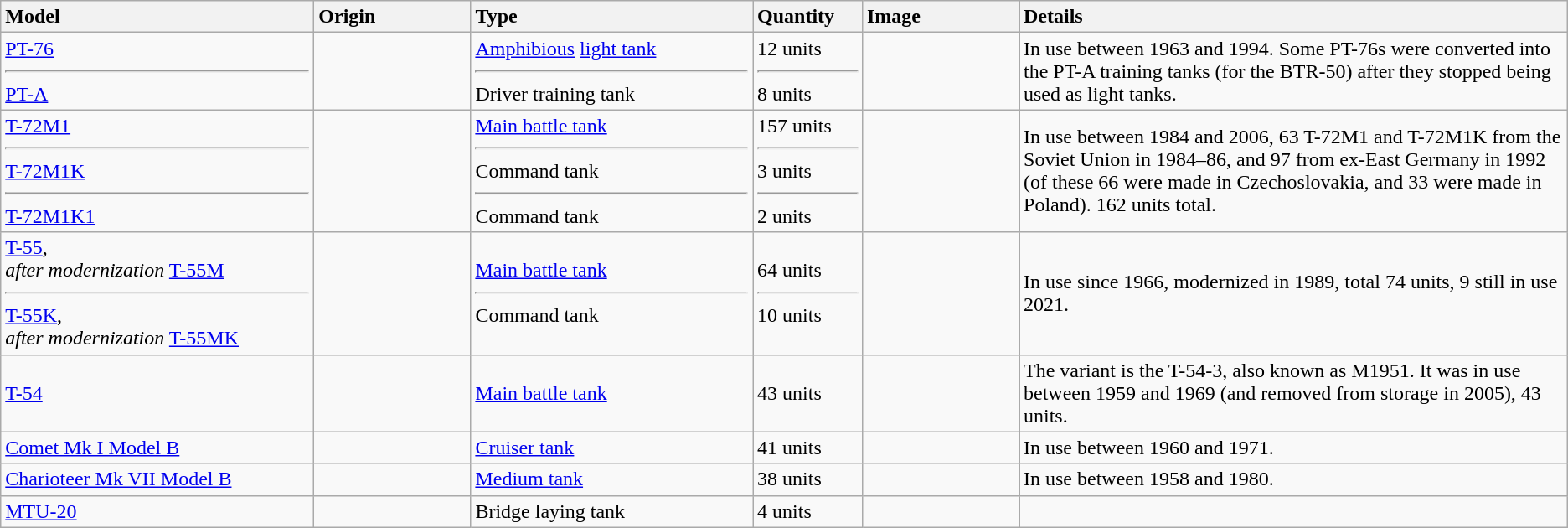<table class="wikitable">
<tr>
<th style="text-align: left; width:20%;">Model</th>
<th style="text-align: left; width:10%;">Origin</th>
<th style="text-align: left; width:18%;">Type</th>
<th style="text-align: left; width:7%;">Quantity</th>
<th style="text-align: left; width:10%;">Image</th>
<th style="text-align: left; width:35%;">Details</th>
</tr>
<tr>
<td><a href='#'>PT-76</a><hr><a href='#'>PT-A</a></td>
<td></td>
<td><a href='#'>Amphibious</a> <a href='#'>light tank</a><hr>Driver training tank</td>
<td>12 units<hr>8 units</td>
<td></td>
<td>In use between 1963 and 1994. Some PT-76s were converted into the PT-A training tanks (for the BTR-50) after they stopped being used as light tanks.</td>
</tr>
<tr>
<td><a href='#'>T-72M1</a><hr><a href='#'>T-72M1K</a><hr><a href='#'>T-72M1K1</a></td>
<td></td>
<td><a href='#'>Main battle tank</a><hr>Command tank<hr>Command tank</td>
<td>157 units<hr>3 units<hr>2 units</td>
<td></td>
<td>In use between 1984 and 2006, 63 T-72M1 and T-72M1K from the Soviet Union in 1984–86, and 97 from ex-East Germany in 1992 (of these 66 were made in Czechoslovakia, and 33 were made in Poland). 162 units total.</td>
</tr>
<tr>
<td><a href='#'>T-55</a>,<br><em>after modernization</em> <a href='#'>T-55M</a><hr><a href='#'>T-55K</a>,<br><em>after modernization</em> <a href='#'>T-55MK</a></td>
<td></td>
<td><a href='#'>Main battle tank</a><hr>Command tank</td>
<td>64 units<hr>10 units</td>
<td></td>
<td>In use since 1966, modernized in 1989, total 74 units, 9 still in use 2021.</td>
</tr>
<tr>
<td><a href='#'>T-54</a></td>
<td></td>
<td><a href='#'>Main battle tank</a></td>
<td>43 units</td>
<td></td>
<td>The variant is the T-54-3, also known as M1951. It was in use between 1959 and 1969 (and removed from storage in 2005), 43 units.</td>
</tr>
<tr>
<td><a href='#'>Comet Mk I Model B</a></td>
<td></td>
<td><a href='#'>Cruiser tank</a></td>
<td>41 units</td>
<td></td>
<td>In use between 1960 and 1971.</td>
</tr>
<tr>
<td><a href='#'>Charioteer Mk VII Model B</a></td>
<td></td>
<td><a href='#'>Medium tank</a></td>
<td>38 units</td>
<td></td>
<td>In use between 1958 and 1980.</td>
</tr>
<tr>
<td><a href='#'>MTU-20</a></td>
<td></td>
<td>Bridge laying tank</td>
<td>4 units</td>
<td></td>
<td></td>
</tr>
</table>
